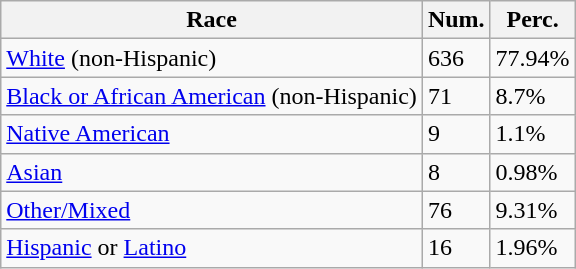<table class="wikitable">
<tr>
<th>Race</th>
<th>Num.</th>
<th>Perc.</th>
</tr>
<tr>
<td><a href='#'>White</a> (non-Hispanic)</td>
<td>636</td>
<td>77.94%</td>
</tr>
<tr>
<td><a href='#'>Black or African American</a> (non-Hispanic)</td>
<td>71</td>
<td>8.7%</td>
</tr>
<tr>
<td><a href='#'>Native American</a></td>
<td>9</td>
<td>1.1%</td>
</tr>
<tr>
<td><a href='#'>Asian</a></td>
<td>8</td>
<td>0.98%</td>
</tr>
<tr>
<td><a href='#'>Other/Mixed</a></td>
<td>76</td>
<td>9.31%</td>
</tr>
<tr>
<td><a href='#'>Hispanic</a> or <a href='#'>Latino</a></td>
<td>16</td>
<td>1.96%</td>
</tr>
</table>
